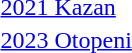<table>
<tr>
<td><a href='#'>2021 Kazan</a></td>
<td></td>
<td></td>
<td></td>
</tr>
<tr>
<td><a href='#'>2023 Otopeni</a></td>
<td></td>
<td></td>
<td></td>
</tr>
</table>
